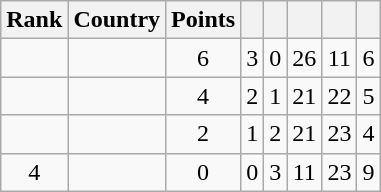<table class="wikitable sortable" style="text-align: center;">
<tr>
<th>Rank</th>
<th>Country</th>
<th>Points</th>
<th></th>
<th></th>
<th></th>
<th></th>
<th></th>
</tr>
<tr>
<td></td>
<td align=left></td>
<td>6</td>
<td>3</td>
<td>0</td>
<td>26</td>
<td>11</td>
<td>6</td>
</tr>
<tr>
<td></td>
<td align=left></td>
<td>4</td>
<td>2</td>
<td>1</td>
<td>21</td>
<td>22</td>
<td>5</td>
</tr>
<tr>
<td></td>
<td align=left></td>
<td>2</td>
<td>1</td>
<td>2</td>
<td>21</td>
<td>23</td>
<td>4</td>
</tr>
<tr>
<td>4</td>
<td align=left></td>
<td>0</td>
<td>0</td>
<td>3</td>
<td>11</td>
<td>23</td>
<td>9</td>
</tr>
</table>
